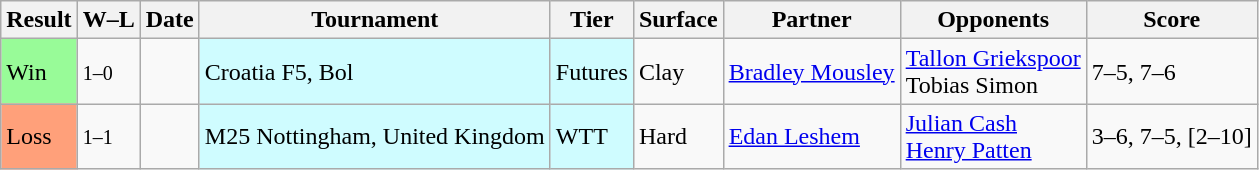<table class="sortable wikitable">
<tr>
<th>Result</th>
<th class="unsortable">W–L</th>
<th>Date</th>
<th>Tournament</th>
<th>Tier</th>
<th>Surface</th>
<th>Partner</th>
<th>Opponents</th>
<th class="unsortable">Score</th>
</tr>
<tr>
<td bgcolor=98FB98>Win</td>
<td><small>1–0</small></td>
<td></td>
<td style="background:#cffcff;">Croatia F5, Bol</td>
<td style="background:#cffcff;">Futures</td>
<td>Clay</td>
<td> <a href='#'>Bradley Mousley</a></td>
<td> <a href='#'>Tallon Griekspoor</a><br> Tobias Simon</td>
<td>7–5, 7–6</td>
</tr>
<tr>
<td bgcolor=FFA07A>Loss</td>
<td><small>1–1</small></td>
<td></td>
<td style="background:#cffcff;">M25 Nottingham, United Kingdom</td>
<td style="background:#cffcff;">WTT</td>
<td>Hard</td>
<td> <a href='#'>Edan Leshem</a></td>
<td> <a href='#'>Julian Cash</a><br> <a href='#'>Henry Patten</a></td>
<td>3–6, 7–5, [2–10]</td>
</tr>
</table>
